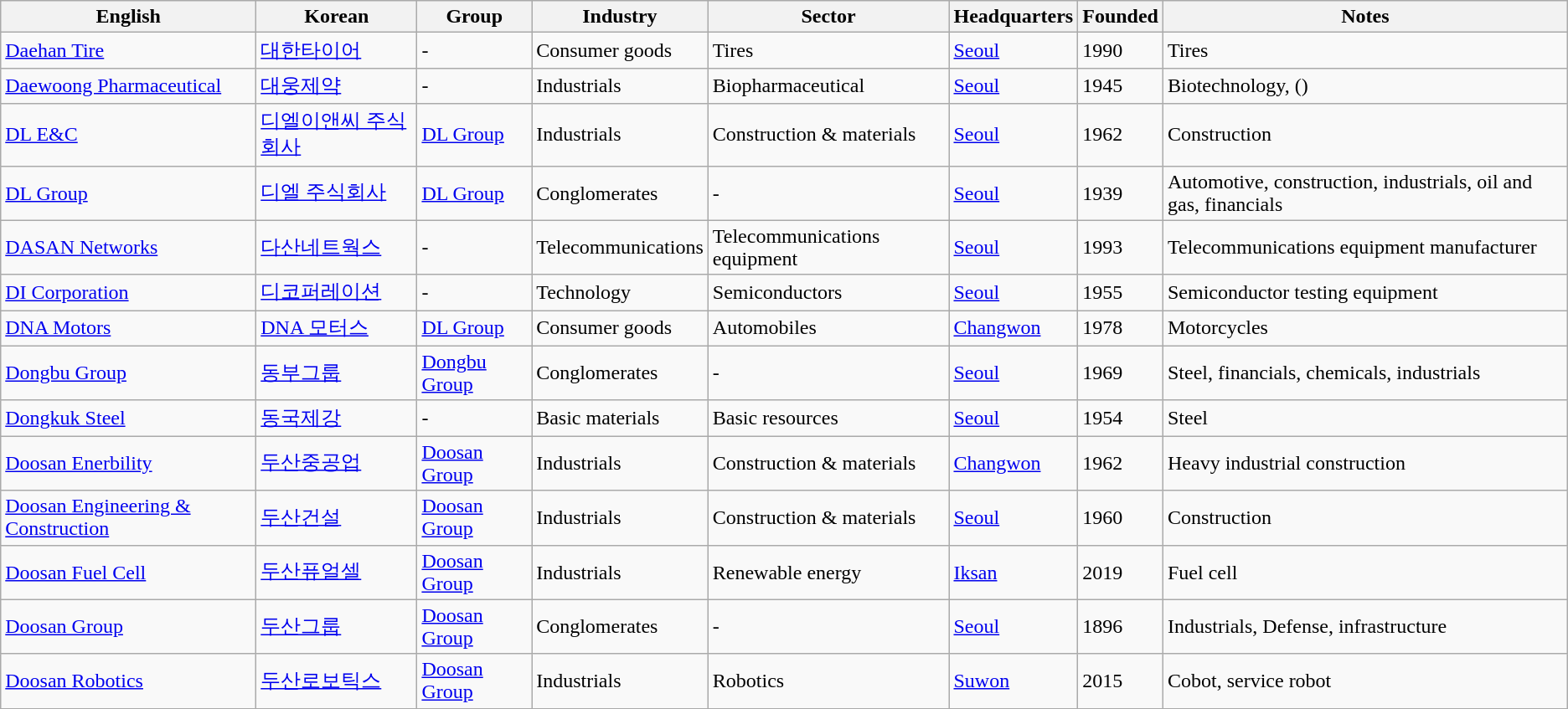<table class="wikitable sortable">
<tr>
<th>English</th>
<th>Korean</th>
<th>Group</th>
<th>Industry</th>
<th>Sector</th>
<th>Headquarters</th>
<th>Founded</th>
<th class="unsortable">Notes</th>
</tr>
<tr>
<td><a href='#'>Daehan Tire</a></td>
<td><a href='#'>대한타이어</a></td>
<td>-</td>
<td>Consumer goods</td>
<td>Tires</td>
<td><a href='#'>Seoul</a></td>
<td>1990</td>
<td>Tires</td>
</tr>
<tr>
<td><a href='#'>Daewoong Pharmaceutical</a></td>
<td><a href='#'>대웅제약</a></td>
<td>-</td>
<td>Industrials</td>
<td>Biopharmaceutical</td>
<td><a href='#'>Seoul</a></td>
<td>1945</td>
<td>Biotechnology, ()</td>
</tr>
<tr>
<td><a href='#'>DL E&C</a></td>
<td><a href='#'>디엘이앤씨 주식회사</a></td>
<td><a href='#'>DL Group</a></td>
<td>Industrials</td>
<td>Construction & materials</td>
<td><a href='#'>Seoul</a></td>
<td>1962</td>
<td>Construction</td>
</tr>
<tr>
<td><a href='#'>DL Group</a></td>
<td><a href='#'>디엘 주식회사</a></td>
<td><a href='#'>DL Group</a></td>
<td>Conglomerates</td>
<td>-</td>
<td><a href='#'>Seoul</a></td>
<td>1939</td>
<td>Automotive, construction, industrials, oil and gas, financials</td>
</tr>
<tr>
<td><a href='#'>DASAN Networks</a></td>
<td><a href='#'>다산네트웍스</a></td>
<td>-</td>
<td>Telecommunications</td>
<td>Telecommunications equipment</td>
<td><a href='#'>Seoul</a></td>
<td>1993</td>
<td>Telecommunications equipment manufacturer</td>
</tr>
<tr>
<td><a href='#'>DI Corporation</a></td>
<td><a href='#'>디코퍼레이션</a></td>
<td>-</td>
<td>Technology</td>
<td>Semiconductors</td>
<td><a href='#'>Seoul</a></td>
<td>1955</td>
<td>Semiconductor testing equipment</td>
</tr>
<tr>
<td><a href='#'>DNA Motors</a></td>
<td><a href='#'>DNA 모터스</a></td>
<td><a href='#'>DL Group</a></td>
<td>Consumer goods</td>
<td>Automobiles</td>
<td><a href='#'>Changwon</a></td>
<td>1978</td>
<td>Motorcycles</td>
</tr>
<tr>
<td><a href='#'>Dongbu Group</a></td>
<td><a href='#'>동부그룹</a></td>
<td><a href='#'>Dongbu Group</a></td>
<td>Conglomerates</td>
<td>-</td>
<td><a href='#'>Seoul</a></td>
<td>1969</td>
<td>Steel, financials, chemicals, industrials</td>
</tr>
<tr>
<td><a href='#'>Dongkuk Steel</a></td>
<td><a href='#'>동국제강</a></td>
<td>-</td>
<td>Basic materials</td>
<td>Basic resources</td>
<td><a href='#'>Seoul</a></td>
<td>1954</td>
<td>Steel</td>
</tr>
<tr>
<td><a href='#'>Doosan Enerbility</a></td>
<td><a href='#'>두산중공업</a></td>
<td><a href='#'>Doosan Group</a></td>
<td>Industrials</td>
<td>Construction & materials</td>
<td><a href='#'>Changwon</a></td>
<td>1962</td>
<td>Heavy industrial construction</td>
</tr>
<tr>
<td><a href='#'>Doosan Engineering & Construction</a></td>
<td><a href='#'>두산건설</a></td>
<td><a href='#'>Doosan Group</a></td>
<td>Industrials</td>
<td>Construction & materials</td>
<td><a href='#'>Seoul</a></td>
<td>1960</td>
<td>Construction</td>
</tr>
<tr>
<td><a href='#'>Doosan Fuel Cell</a></td>
<td><a href='#'>두산퓨얼셀</a></td>
<td><a href='#'>Doosan Group</a></td>
<td>Industrials</td>
<td>Renewable energy</td>
<td><a href='#'>Iksan</a></td>
<td>2019</td>
<td>Fuel cell</td>
</tr>
<tr>
<td><a href='#'>Doosan Group</a></td>
<td><a href='#'>두산그룹</a></td>
<td><a href='#'>Doosan Group</a></td>
<td>Conglomerates</td>
<td>-</td>
<td><a href='#'>Seoul</a></td>
<td>1896</td>
<td>Industrials, Defense, infrastructure</td>
</tr>
<tr>
<td><a href='#'>Doosan Robotics</a></td>
<td><a href='#'>두산로보틱스</a></td>
<td><a href='#'>Doosan Group</a></td>
<td>Industrials</td>
<td>Robotics</td>
<td><a href='#'>Suwon</a></td>
<td>2015</td>
<td>Cobot, service robot</td>
</tr>
</table>
